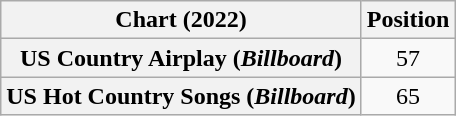<table class="wikitable sortable plainrowheaders" style="text-align:center">
<tr>
<th scope="col">Chart (2022)</th>
<th scope="col">Position</th>
</tr>
<tr>
<th scope="row">US Country Airplay (<em>Billboard</em>)</th>
<td>57</td>
</tr>
<tr>
<th scope="row">US Hot Country Songs (<em>Billboard</em>)</th>
<td>65</td>
</tr>
</table>
